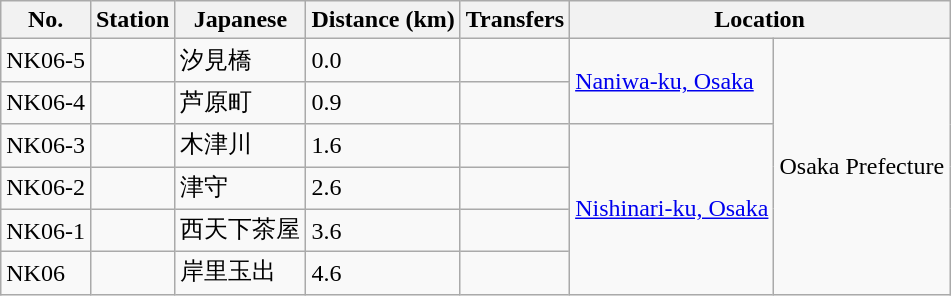<table class="wikitable">
<tr>
<th>No.</th>
<th>Station</th>
<th>Japanese</th>
<th>Distance (km)</th>
<th>Transfers</th>
<th colspan="2">Location</th>
</tr>
<tr style="text-align: left; ">
<td>NK06-5</td>
<td></td>
<td>汐見橋</td>
<td>0.0</td>
<td></td>
<td rowspan="2"><a href='#'>Naniwa-ku, Osaka</a></td>
<td rowspan="6">Osaka Prefecture</td>
</tr>
<tr style="text-align: left; ">
<td>NK06-4</td>
<td></td>
<td>芦原町</td>
<td>0.9</td>
<td></td>
</tr>
<tr style="text-align: left; ">
<td>NK06-3</td>
<td></td>
<td>木津川</td>
<td>1.6</td>
<td></td>
<td rowspan="4"><a href='#'>Nishinari-ku, Osaka</a></td>
</tr>
<tr style="text-align: left; ">
<td>NK06-2</td>
<td></td>
<td>津守</td>
<td>2.6</td>
<td></td>
</tr>
<tr style="text-align: left; ">
<td>NK06-1</td>
<td></td>
<td>西天下茶屋</td>
<td>3.6</td>
<td></td>
</tr>
<tr style="text-align: left; ">
<td>NK06</td>
<td></td>
<td>岸里玉出</td>
<td>4.6</td>
<td></td>
</tr>
</table>
